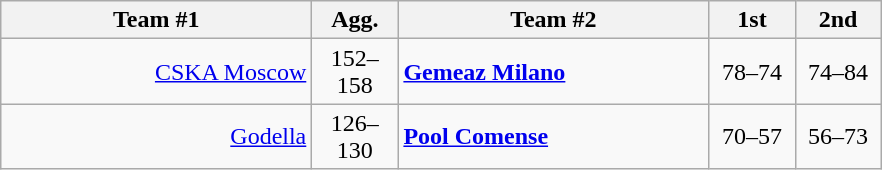<table class=wikitable style="text-align:center">
<tr>
<th width=200>Team #1</th>
<th width=50>Agg.</th>
<th width=200>Team #2</th>
<th width=50>1st</th>
<th width=50>2nd</th>
</tr>
<tr>
<td align=right><a href='#'>CSKA Moscow</a> </td>
<td>152–158</td>
<td align=left> <strong><a href='#'>Gemeaz Milano</a></strong></td>
<td align=center>78–74</td>
<td align=center>74–84</td>
</tr>
<tr>
<td align=right><a href='#'>Godella</a> </td>
<td>126–130</td>
<td align=left> <strong><a href='#'>Pool Comense</a></strong></td>
<td align=center>70–57</td>
<td align=center>56–73</td>
</tr>
</table>
